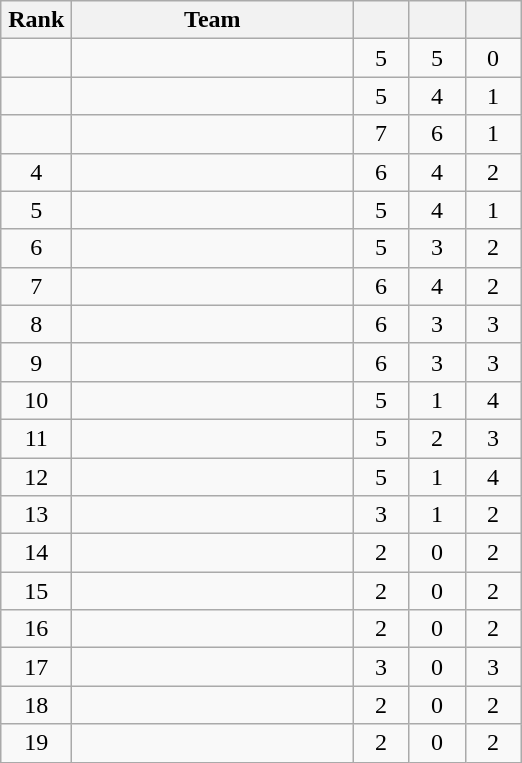<table class="wikitable" style="text-align:center">
<tr>
<th width=40>Rank</th>
<th width=180>Team</th>
<th width=30></th>
<th width=30></th>
<th width=30></th>
</tr>
<tr>
<td></td>
<td align=left></td>
<td>5</td>
<td>5</td>
<td>0</td>
</tr>
<tr>
<td></td>
<td align=left></td>
<td>5</td>
<td>4</td>
<td>1</td>
</tr>
<tr>
<td></td>
<td align=left></td>
<td>7</td>
<td>6</td>
<td>1</td>
</tr>
<tr>
<td>4</td>
<td align=left></td>
<td>6</td>
<td>4</td>
<td>2</td>
</tr>
<tr>
<td>5</td>
<td align=left></td>
<td>5</td>
<td>4</td>
<td>1</td>
</tr>
<tr>
<td>6</td>
<td align=left></td>
<td>5</td>
<td>3</td>
<td>2</td>
</tr>
<tr>
<td>7</td>
<td align=left></td>
<td>6</td>
<td>4</td>
<td>2</td>
</tr>
<tr>
<td>8</td>
<td align=left></td>
<td>6</td>
<td>3</td>
<td>3</td>
</tr>
<tr>
<td>9</td>
<td align=left></td>
<td>6</td>
<td>3</td>
<td>3</td>
</tr>
<tr>
<td>10</td>
<td align=left></td>
<td>5</td>
<td>1</td>
<td>4</td>
</tr>
<tr>
<td>11</td>
<td align=left></td>
<td>5</td>
<td>2</td>
<td>3</td>
</tr>
<tr>
<td>12</td>
<td align=left></td>
<td>5</td>
<td>1</td>
<td>4</td>
</tr>
<tr>
<td>13</td>
<td align=left></td>
<td>3</td>
<td>1</td>
<td>2</td>
</tr>
<tr>
<td>14</td>
<td align=left></td>
<td>2</td>
<td>0</td>
<td>2</td>
</tr>
<tr>
<td>15</td>
<td align=left></td>
<td>2</td>
<td>0</td>
<td>2</td>
</tr>
<tr>
<td>16</td>
<td align=left></td>
<td>2</td>
<td>0</td>
<td>2</td>
</tr>
<tr>
<td>17</td>
<td align=left></td>
<td>3</td>
<td>0</td>
<td>3</td>
</tr>
<tr>
<td>18</td>
<td align=left></td>
<td>2</td>
<td>0</td>
<td>2</td>
</tr>
<tr>
<td>19</td>
<td align=left></td>
<td>2</td>
<td>0</td>
<td>2</td>
</tr>
</table>
